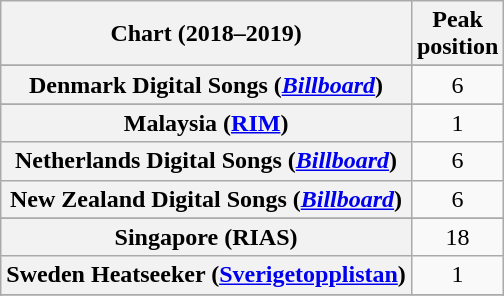<table class="wikitable sortable plainrowheaders" style="text-align:center">
<tr>
<th>Chart (2018–2019)</th>
<th>Peak<br>position</th>
</tr>
<tr>
</tr>
<tr>
</tr>
<tr>
</tr>
<tr>
</tr>
<tr>
</tr>
<tr>
<th scope="row">Denmark Digital Songs (<em><a href='#'>Billboard</a></em>)<br></th>
<td>6</td>
</tr>
<tr>
</tr>
<tr>
</tr>
<tr>
</tr>
<tr>
<th scope="row">Malaysia (<a href='#'>RIM</a>)</th>
<td>1</td>
</tr>
<tr>
<th scope="row">Netherlands Digital Songs (<em><a href='#'>Billboard</a></em>)<br></th>
<td>6</td>
</tr>
<tr>
<th scope="row">New Zealand Digital Songs (<em><a href='#'>Billboard</a></em>)<br></th>
<td>6</td>
</tr>
<tr>
</tr>
<tr>
</tr>
<tr>
<th scope="row">Singapore (RIAS)</th>
<td>18</td>
</tr>
<tr>
<th scope="row">Sweden Heatseeker (<a href='#'>Sverigetopplistan</a>)<br></th>
<td>1</td>
</tr>
<tr>
</tr>
<tr>
</tr>
<tr>
</tr>
<tr>
</tr>
<tr>
</tr>
<tr>
</tr>
</table>
